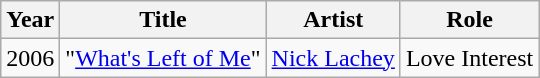<table class="wikitable">
<tr>
<th>Year</th>
<th>Title</th>
<th>Artist</th>
<th>Role</th>
</tr>
<tr>
<td>2006</td>
<td>"<a href='#'>What's Left of Me</a>"</td>
<td><a href='#'>Nick Lachey</a></td>
<td>Love Interest</td>
</tr>
</table>
